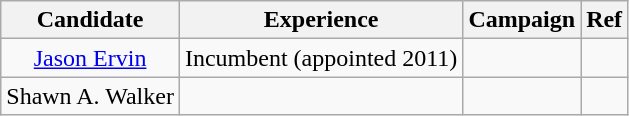<table class="wikitable" style="text-align:center">
<tr>
<th>Candidate</th>
<th>Experience</th>
<th>Campaign</th>
<th>Ref</th>
</tr>
<tr>
<td><a href='#'>Jason Ervin</a></td>
<td>Incumbent (appointed 2011)</td>
<td></td>
<td></td>
</tr>
<tr>
<td>Shawn A. Walker</td>
<td></td>
<td></td>
<td></td>
</tr>
</table>
